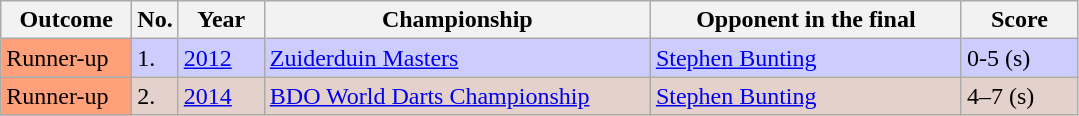<table class="wikitable">
<tr>
<th width="80">Outcome</th>
<th width="20">No.</th>
<th width="50">Year</th>
<th style="width:250px;">Championship</th>
<th style="width:200px;">Opponent in the final</th>
<th width="70">Score</th>
</tr>
<tr style="background:#ccf;">
<td style="background:#ffa07a;">Runner-up</td>
<td>1.</td>
<td><a href='#'>2012</a></td>
<td><a href='#'>Zuiderduin Masters</a></td>
<td> <a href='#'>Stephen Bunting</a></td>
<td>0-5 (s)</td>
</tr>
<tr style="background:#e5d1cb;">
<td style="background:#ffa07a;">Runner-up</td>
<td>2.</td>
<td><a href='#'>2014</a></td>
<td><a href='#'>BDO World Darts Championship</a></td>
<td> <a href='#'>Stephen Bunting</a></td>
<td>4–7 (s)</td>
</tr>
</table>
